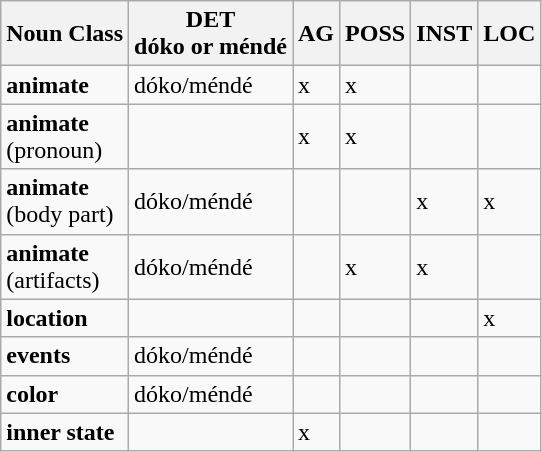<table class="wikitable">
<tr>
<th>Noun Class</th>
<th>DET<br>dóko or méndé</th>
<th>AG</th>
<th>POSS</th>
<th>INST</th>
<th>LOC</th>
</tr>
<tr>
<td><strong>animate</strong></td>
<td>dóko/méndé</td>
<td>x</td>
<td>x</td>
<td></td>
<td></td>
</tr>
<tr>
<td><strong>animate</strong><br>(pronoun)</td>
<td></td>
<td>x</td>
<td>x</td>
<td></td>
<td></td>
</tr>
<tr>
<td><strong>animate</strong><br>(body part)</td>
<td>dóko/méndé</td>
<td></td>
<td></td>
<td>x</td>
<td>x</td>
</tr>
<tr>
<td><strong>animate</strong><br>(artifacts)</td>
<td>dóko/méndé</td>
<td></td>
<td>x</td>
<td>x</td>
<td></td>
</tr>
<tr>
<td><strong>location</strong></td>
<td></td>
<td></td>
<td></td>
<td></td>
<td>x</td>
</tr>
<tr>
<td><strong>events</strong></td>
<td>dóko/méndé</td>
<td></td>
<td></td>
<td></td>
<td></td>
</tr>
<tr>
<td><strong>color</strong></td>
<td>dóko/méndé</td>
<td></td>
<td></td>
<td></td>
<td></td>
</tr>
<tr>
<td><strong>inner state</strong></td>
<td></td>
<td>x</td>
<td></td>
<td></td>
<td></td>
</tr>
</table>
